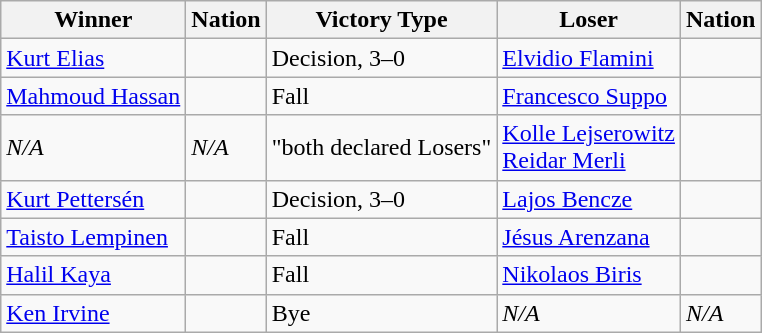<table class="wikitable sortable" style="text-align:left;">
<tr>
<th>Winner</th>
<th>Nation</th>
<th>Victory Type</th>
<th>Loser</th>
<th>Nation</th>
</tr>
<tr>
<td><a href='#'>Kurt Elias</a></td>
<td></td>
<td>Decision, 3–0</td>
<td><a href='#'>Elvidio Flamini</a></td>
<td></td>
</tr>
<tr>
<td><a href='#'>Mahmoud Hassan</a></td>
<td></td>
<td>Fall</td>
<td><a href='#'>Francesco Suppo</a></td>
<td></td>
</tr>
<tr>
<td><em>N/A</em></td>
<td><em>N/A</em></td>
<td>"both declared Losers"</td>
<td><a href='#'>Kolle Lejserowitz</a><br><a href='#'>Reidar Merli</a></td>
<td><br></td>
</tr>
<tr>
<td><a href='#'>Kurt Pettersén</a></td>
<td></td>
<td>Decision, 3–0</td>
<td><a href='#'>Lajos Bencze</a></td>
<td></td>
</tr>
<tr>
<td><a href='#'>Taisto Lempinen</a></td>
<td></td>
<td>Fall</td>
<td><a href='#'>Jésus Arenzana</a></td>
<td></td>
</tr>
<tr>
<td><a href='#'>Halil Kaya</a></td>
<td></td>
<td>Fall</td>
<td><a href='#'>Nikolaos Biris</a></td>
<td></td>
</tr>
<tr>
<td><a href='#'>Ken Irvine</a></td>
<td></td>
<td>Bye</td>
<td><em>N/A</em></td>
<td><em>N/A</em></td>
</tr>
</table>
